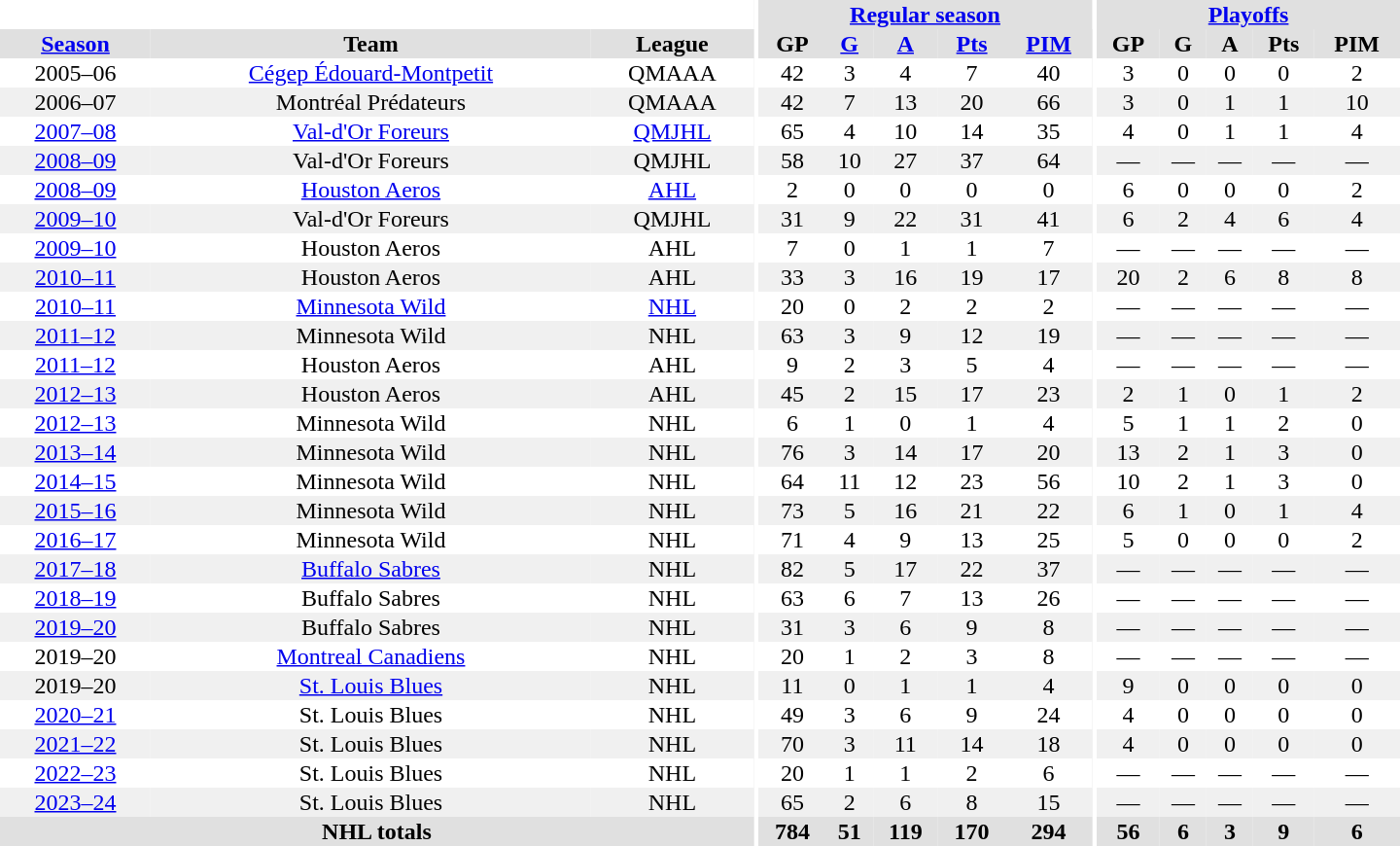<table border="0" cellpadding="1" cellspacing="0" style="text-align:center; width:60em">
<tr bgcolor="#e0e0e0">
<th colspan="3"  bgcolor="#ffffff"></th>
<th rowspan="100" bgcolor="#ffffff"></th>
<th colspan="5"><a href='#'>Regular season</a></th>
<th rowspan="100" bgcolor="#ffffff"></th>
<th colspan="5"><a href='#'>Playoffs</a></th>
</tr>
<tr bgcolor="#e0e0e0">
<th><a href='#'>Season</a></th>
<th>Team</th>
<th>League</th>
<th>GP</th>
<th><a href='#'>G</a></th>
<th><a href='#'>A</a></th>
<th><a href='#'>Pts</a></th>
<th><a href='#'>PIM</a></th>
<th>GP</th>
<th>G</th>
<th>A</th>
<th>Pts</th>
<th>PIM</th>
</tr>
<tr>
<td>2005–06</td>
<td><a href='#'>Cégep Édouard-Montpetit</a></td>
<td>QMAAA</td>
<td>42</td>
<td>3</td>
<td>4</td>
<td>7</td>
<td>40</td>
<td>3</td>
<td>0</td>
<td>0</td>
<td>0</td>
<td>2</td>
</tr>
<tr bgcolor="#f0f0f0">
<td>2006–07</td>
<td>Montréal Prédateurs</td>
<td>QMAAA</td>
<td>42</td>
<td>7</td>
<td>13</td>
<td>20</td>
<td>66</td>
<td>3</td>
<td>0</td>
<td>1</td>
<td>1</td>
<td>10</td>
</tr>
<tr>
<td><a href='#'>2007–08</a></td>
<td><a href='#'>Val-d'Or Foreurs</a></td>
<td><a href='#'>QMJHL</a></td>
<td>65</td>
<td>4</td>
<td>10</td>
<td>14</td>
<td>35</td>
<td>4</td>
<td>0</td>
<td>1</td>
<td>1</td>
<td>4</td>
</tr>
<tr bgcolor="#f0f0f0">
<td><a href='#'>2008–09</a></td>
<td>Val-d'Or Foreurs</td>
<td>QMJHL</td>
<td>58</td>
<td>10</td>
<td>27</td>
<td>37</td>
<td>64</td>
<td>—</td>
<td>—</td>
<td>—</td>
<td>—</td>
<td>—</td>
</tr>
<tr>
<td><a href='#'>2008–09</a></td>
<td><a href='#'>Houston Aeros</a></td>
<td><a href='#'>AHL</a></td>
<td>2</td>
<td>0</td>
<td>0</td>
<td>0</td>
<td>0</td>
<td>6</td>
<td>0</td>
<td>0</td>
<td>0</td>
<td>2</td>
</tr>
<tr bgcolor="#f0f0f0">
<td><a href='#'>2009–10</a></td>
<td>Val-d'Or Foreurs</td>
<td>QMJHL</td>
<td>31</td>
<td>9</td>
<td>22</td>
<td>31</td>
<td>41</td>
<td>6</td>
<td>2</td>
<td>4</td>
<td>6</td>
<td>4</td>
</tr>
<tr>
<td><a href='#'>2009–10</a></td>
<td>Houston Aeros</td>
<td>AHL</td>
<td>7</td>
<td>0</td>
<td>1</td>
<td>1</td>
<td>7</td>
<td>—</td>
<td>—</td>
<td>—</td>
<td>—</td>
<td>—</td>
</tr>
<tr bgcolor="#f0f0f0">
<td><a href='#'>2010–11</a></td>
<td>Houston Aeros</td>
<td>AHL</td>
<td>33</td>
<td>3</td>
<td>16</td>
<td>19</td>
<td>17</td>
<td>20</td>
<td>2</td>
<td>6</td>
<td>8</td>
<td>8</td>
</tr>
<tr>
<td><a href='#'>2010–11</a></td>
<td><a href='#'>Minnesota Wild</a></td>
<td><a href='#'>NHL</a></td>
<td>20</td>
<td>0</td>
<td>2</td>
<td>2</td>
<td>2</td>
<td>—</td>
<td>—</td>
<td>—</td>
<td>—</td>
<td>—</td>
</tr>
<tr bgcolor="#f0f0f0">
<td><a href='#'>2011–12</a></td>
<td>Minnesota Wild</td>
<td>NHL</td>
<td>63</td>
<td>3</td>
<td>9</td>
<td>12</td>
<td>19</td>
<td>—</td>
<td>—</td>
<td>—</td>
<td>—</td>
<td>—</td>
</tr>
<tr>
<td><a href='#'>2011–12</a></td>
<td>Houston Aeros</td>
<td>AHL</td>
<td>9</td>
<td>2</td>
<td>3</td>
<td>5</td>
<td>4</td>
<td>—</td>
<td>—</td>
<td>—</td>
<td>—</td>
<td>—</td>
</tr>
<tr bgcolor="#f0f0f0">
<td><a href='#'>2012–13</a></td>
<td>Houston Aeros</td>
<td>AHL</td>
<td>45</td>
<td>2</td>
<td>15</td>
<td>17</td>
<td>23</td>
<td>2</td>
<td>1</td>
<td>0</td>
<td>1</td>
<td>2</td>
</tr>
<tr>
<td><a href='#'>2012–13</a></td>
<td>Minnesota Wild</td>
<td>NHL</td>
<td>6</td>
<td>1</td>
<td>0</td>
<td>1</td>
<td>4</td>
<td>5</td>
<td>1</td>
<td>1</td>
<td>2</td>
<td>0</td>
</tr>
<tr bgcolor="#f0f0f0">
<td><a href='#'>2013–14</a></td>
<td>Minnesota Wild</td>
<td>NHL</td>
<td>76</td>
<td>3</td>
<td>14</td>
<td>17</td>
<td>20</td>
<td>13</td>
<td>2</td>
<td>1</td>
<td>3</td>
<td>0</td>
</tr>
<tr>
<td><a href='#'>2014–15</a></td>
<td>Minnesota Wild</td>
<td>NHL</td>
<td>64</td>
<td>11</td>
<td>12</td>
<td>23</td>
<td>56</td>
<td>10</td>
<td>2</td>
<td>1</td>
<td>3</td>
<td>0</td>
</tr>
<tr bgcolor="#f0f0f0">
<td><a href='#'>2015–16</a></td>
<td>Minnesota Wild</td>
<td>NHL</td>
<td>73</td>
<td>5</td>
<td>16</td>
<td>21</td>
<td>22</td>
<td>6</td>
<td>1</td>
<td>0</td>
<td>1</td>
<td>4</td>
</tr>
<tr>
<td><a href='#'>2016–17</a></td>
<td>Minnesota Wild</td>
<td>NHL</td>
<td>71</td>
<td>4</td>
<td>9</td>
<td>13</td>
<td>25</td>
<td>5</td>
<td>0</td>
<td>0</td>
<td>0</td>
<td>2</td>
</tr>
<tr bgcolor="#f0f0f0">
<td><a href='#'>2017–18</a></td>
<td><a href='#'>Buffalo Sabres</a></td>
<td>NHL</td>
<td>82</td>
<td>5</td>
<td>17</td>
<td>22</td>
<td>37</td>
<td>—</td>
<td>—</td>
<td>—</td>
<td>—</td>
<td>—</td>
</tr>
<tr>
<td><a href='#'>2018–19</a></td>
<td>Buffalo Sabres</td>
<td>NHL</td>
<td>63</td>
<td>6</td>
<td>7</td>
<td>13</td>
<td>26</td>
<td>—</td>
<td>—</td>
<td>—</td>
<td>—</td>
<td>—</td>
</tr>
<tr bgcolor="#f0f0f0">
<td><a href='#'>2019–20</a></td>
<td>Buffalo Sabres</td>
<td>NHL</td>
<td>31</td>
<td>3</td>
<td>6</td>
<td>9</td>
<td>8</td>
<td>—</td>
<td>—</td>
<td>—</td>
<td>—</td>
<td>—</td>
</tr>
<tr>
<td>2019–20</td>
<td><a href='#'>Montreal Canadiens</a></td>
<td>NHL</td>
<td>20</td>
<td>1</td>
<td>2</td>
<td>3</td>
<td>8</td>
<td>—</td>
<td>—</td>
<td>—</td>
<td>—</td>
<td>—</td>
</tr>
<tr bgcolor="#f0f0f0">
<td>2019–20</td>
<td><a href='#'>St. Louis Blues</a></td>
<td>NHL</td>
<td>11</td>
<td>0</td>
<td>1</td>
<td>1</td>
<td>4</td>
<td>9</td>
<td>0</td>
<td>0</td>
<td>0</td>
<td>0</td>
</tr>
<tr>
<td><a href='#'>2020–21</a></td>
<td>St. Louis Blues</td>
<td>NHL</td>
<td>49</td>
<td>3</td>
<td>6</td>
<td>9</td>
<td>24</td>
<td>4</td>
<td>0</td>
<td>0</td>
<td>0</td>
<td>0</td>
</tr>
<tr bgcolor="#f0f0f0">
<td><a href='#'>2021–22</a></td>
<td>St. Louis Blues</td>
<td>NHL</td>
<td>70</td>
<td>3</td>
<td>11</td>
<td>14</td>
<td>18</td>
<td>4</td>
<td>0</td>
<td>0</td>
<td>0</td>
<td>0</td>
</tr>
<tr>
<td><a href='#'>2022–23</a></td>
<td>St. Louis Blues</td>
<td>NHL</td>
<td>20</td>
<td>1</td>
<td>1</td>
<td>2</td>
<td>6</td>
<td>—</td>
<td>—</td>
<td>—</td>
<td>—</td>
<td>—</td>
</tr>
<tr bgcolor="#f0f0f0">
<td><a href='#'>2023–24</a></td>
<td>St. Louis Blues</td>
<td>NHL</td>
<td>65</td>
<td>2</td>
<td>6</td>
<td>8</td>
<td>15</td>
<td>—</td>
<td>—</td>
<td>—</td>
<td>—</td>
<td>—</td>
</tr>
<tr bgcolor="#e0e0e0">
<th colspan="3">NHL totals</th>
<th>784</th>
<th>51</th>
<th>119</th>
<th>170</th>
<th>294</th>
<th>56</th>
<th>6</th>
<th>3</th>
<th>9</th>
<th>6</th>
</tr>
</table>
